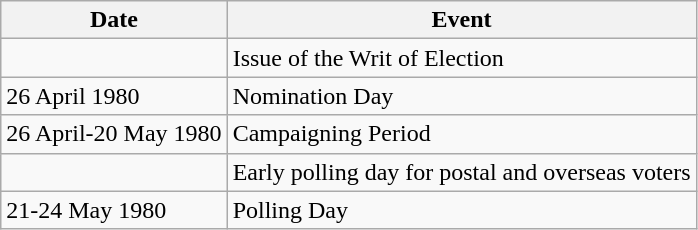<table class="wikitable">
<tr>
<th>Date</th>
<th>Event</th>
</tr>
<tr>
<td></td>
<td>Issue of the Writ of Election</td>
</tr>
<tr>
<td>26 April 1980</td>
<td>Nomination Day</td>
</tr>
<tr>
<td>26 April-20 May 1980</td>
<td>Campaigning Period</td>
</tr>
<tr>
<td></td>
<td>Early polling day for postal and overseas voters</td>
</tr>
<tr>
<td>21-24 May 1980</td>
<td>Polling Day</td>
</tr>
</table>
